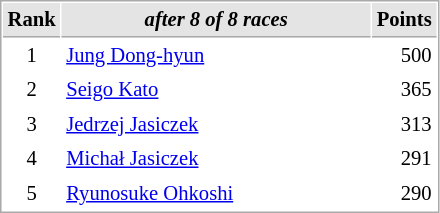<table cellspacing="1" cellpadding="3" style="border:1px solid #aaa; font-size:86%;">
<tr style="background:#e4e4e4;">
<th style="border-bottom:1px solid #aaa; width:10px;">Rank</th>
<th style="border-bottom:1px solid #aaa; width:200px; white-space:nowrap;"><em>after 8 of 8 races</em></th>
<th style="border-bottom:1px solid #aaa; width:20px;">Points</th>
</tr>
<tr>
<td style="text-align:center;">1</td>
<td> <a href='#'>Jung Dong-hyun</a></td>
<td align="right">500</td>
</tr>
<tr>
<td style="text-align:center;">2</td>
<td> <a href='#'>Seigo Kato</a></td>
<td align="right">365</td>
</tr>
<tr>
<td style="text-align:center;">3</td>
<td> <a href='#'>Jedrzej Jasiczek</a></td>
<td align="right">313</td>
</tr>
<tr>
<td style="text-align:center;">4</td>
<td> <a href='#'>Michał Jasiczek</a></td>
<td align="right">291</td>
</tr>
<tr>
<td style="text-align:center;">5</td>
<td> <a href='#'>Ryunosuke Ohkoshi</a></td>
<td align="right">290</td>
</tr>
</table>
